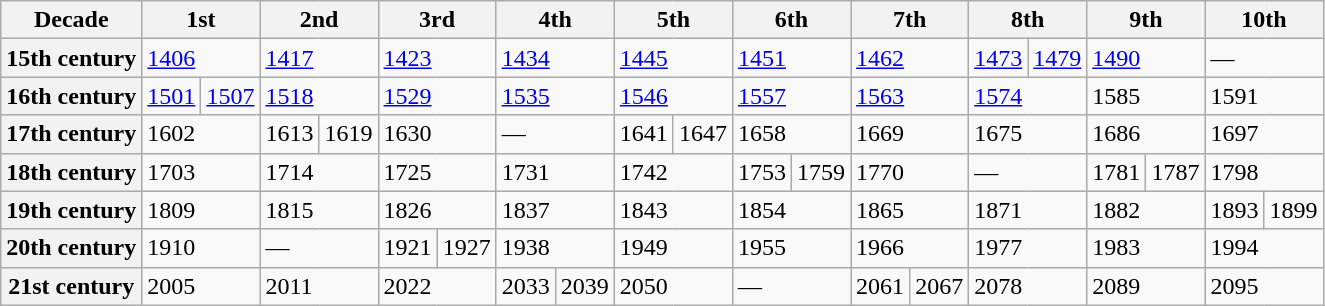<table class="wikitable">
<tr>
<th scope=row>Decade</th>
<th colspan=2>1st</th>
<th colspan=2>2nd</th>
<th colspan=2>3rd</th>
<th colspan=2>4th</th>
<th colspan=2>5th</th>
<th colspan=2>6th</th>
<th colspan=2>7th</th>
<th colspan=2>8th</th>
<th colspan=2>9th</th>
<th colspan=2>10th</th>
</tr>
<tr>
<th>15th century</th>
<td colspan=2><a href='#'>1406</a></td>
<td colspan=2><a href='#'>1417</a></td>
<td colspan=2><a href='#'>1423</a></td>
<td colspan=2><a href='#'>1434</a></td>
<td colspan=2><a href='#'>1445</a></td>
<td colspan=2><a href='#'>1451</a></td>
<td colspan=2><a href='#'>1462</a></td>
<td><a href='#'>1473</a></td>
<td><a href='#'>1479</a></td>
<td colspan=2><a href='#'>1490</a></td>
<td colspan=2>—</td>
</tr>
<tr>
<th>16th century</th>
<td><a href='#'>1501</a></td>
<td><a href='#'>1507</a></td>
<td colspan=2><a href='#'>1518</a></td>
<td colspan=2><a href='#'>1529</a></td>
<td colspan=2><a href='#'>1535</a></td>
<td colspan=2><a href='#'>1546</a></td>
<td colspan=2><a href='#'>1557</a></td>
<td colspan=2><a href='#'>1563</a></td>
<td colspan=2><a href='#'>1574</a></td>
<td colspan=2>1585</td>
<td colspan=2>1591</td>
</tr>
<tr>
<th>17th century</th>
<td colspan=2>1602</td>
<td>1613</td>
<td>1619</td>
<td colspan=2>1630</td>
<td colspan=2>—</td>
<td>1641</td>
<td>1647</td>
<td colspan=2>1658</td>
<td colspan=2>1669</td>
<td colspan=2>1675</td>
<td colspan=2>1686</td>
<td colspan=2>1697</td>
</tr>
<tr>
<th>18th century</th>
<td colspan=2>1703</td>
<td colspan=2>1714</td>
<td colspan=2>1725</td>
<td colspan=2>1731</td>
<td colspan=2>1742</td>
<td>1753</td>
<td>1759</td>
<td colspan=2>1770</td>
<td colspan=2>—</td>
<td>1781</td>
<td>1787</td>
<td colspan=2>1798</td>
</tr>
<tr>
<th>19th century</th>
<td colspan=2>1809</td>
<td colspan=2>1815</td>
<td colspan=2>1826</td>
<td colspan=2>1837</td>
<td colspan=2>1843</td>
<td colspan=2>1854</td>
<td colspan=2>1865</td>
<td colspan=2>1871</td>
<td colspan=2>1882</td>
<td>1893</td>
<td>1899</td>
</tr>
<tr>
<th>20th century</th>
<td colspan=2>1910</td>
<td colspan=2>—</td>
<td>1921</td>
<td>1927</td>
<td colspan=2>1938</td>
<td colspan=2>1949</td>
<td colspan=2>1955</td>
<td colspan=2>1966</td>
<td colspan=2>1977</td>
<td colspan=2>1983</td>
<td colspan=2>1994</td>
</tr>
<tr>
<th>21st century</th>
<td colspan=2>2005</td>
<td colspan=2>2011</td>
<td colspan=2>2022</td>
<td>2033</td>
<td>2039</td>
<td colspan=2>2050</td>
<td colspan=2>—</td>
<td>2061</td>
<td>2067</td>
<td colspan=2>2078</td>
<td colspan=2>2089</td>
<td colspan=2>2095</td>
</tr>
</table>
